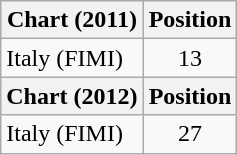<table class="wikitable">
<tr>
<th>Chart (2011)</th>
<th>Position</th>
</tr>
<tr>
<td>Italy (FIMI)</td>
<td align="center">13</td>
</tr>
<tr>
<th>Chart (2012)</th>
<th>Position</th>
</tr>
<tr>
<td>Italy (FIMI)</td>
<td align="center">27</td>
</tr>
</table>
